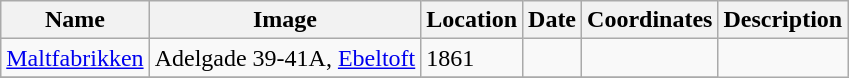<table class="wikitable sortable">
<tr>
<th>Name</th>
<th>Image</th>
<th>Location</th>
<th>Date</th>
<th>Coordinates</th>
<th>Description</th>
</tr>
<tr>
<td><a href='#'>Maltfabrikken</a></td>
<td>Adelgade 39-41A, <a href='#'>Ebeltoft</a></td>
<td>1861</td>
<td></td>
<td></td>
</tr>
<tr>
</tr>
</table>
